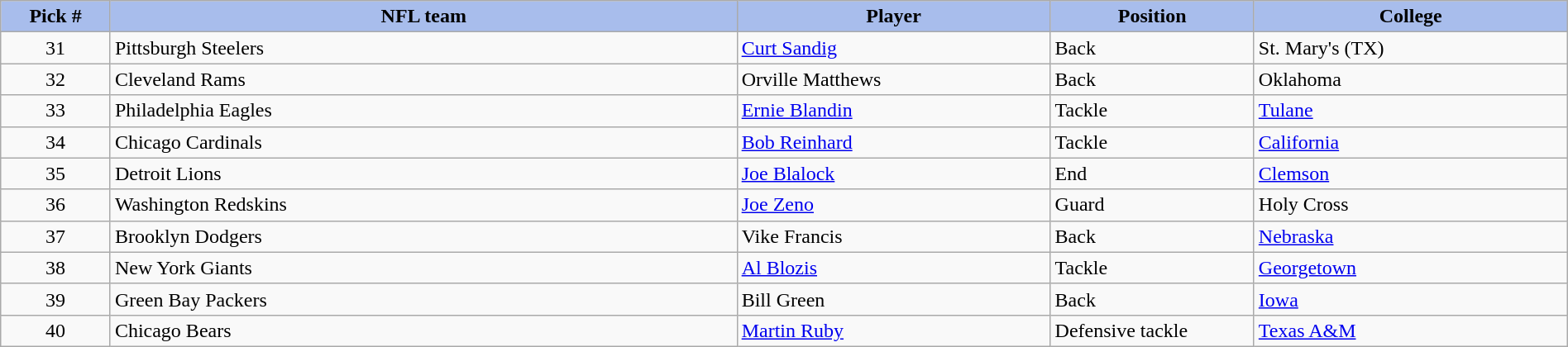<table style="width: 100%" class="sortable wikitable">
<tr>
<th style="background:#A8BDEC;" width=7%>Pick #</th>
<th width=40% style="background:#A8BDEC;">NFL team</th>
<th width=20% style="background:#A8BDEC;">Player</th>
<th width=13% style="background:#A8BDEC;">Position</th>
<th style="background:#A8BDEC;">College</th>
</tr>
<tr>
<td align=center>31</td>
<td>Pittsburgh Steelers</td>
<td><a href='#'>Curt Sandig</a></td>
<td>Back</td>
<td>St. Mary's (TX)</td>
</tr>
<tr>
<td align=center>32</td>
<td>Cleveland Rams</td>
<td>Orville Matthews</td>
<td>Back</td>
<td>Oklahoma</td>
</tr>
<tr>
<td align=center>33</td>
<td>Philadelphia Eagles</td>
<td><a href='#'>Ernie Blandin</a></td>
<td>Tackle</td>
<td><a href='#'>Tulane</a></td>
</tr>
<tr>
<td align=center>34</td>
<td>Chicago Cardinals</td>
<td><a href='#'>Bob Reinhard</a></td>
<td>Tackle</td>
<td><a href='#'>California</a></td>
</tr>
<tr>
<td align=center>35</td>
<td>Detroit Lions</td>
<td><a href='#'>Joe Blalock</a></td>
<td>End</td>
<td><a href='#'>Clemson</a></td>
</tr>
<tr>
<td align=center>36</td>
<td>Washington Redskins</td>
<td><a href='#'>Joe Zeno</a></td>
<td>Guard</td>
<td>Holy Cross</td>
</tr>
<tr>
<td align=center>37</td>
<td>Brooklyn Dodgers</td>
<td>Vike Francis</td>
<td>Back</td>
<td><a href='#'>Nebraska</a></td>
</tr>
<tr>
<td align=center>38</td>
<td>New York Giants</td>
<td><a href='#'>Al Blozis</a></td>
<td>Tackle</td>
<td><a href='#'>Georgetown</a></td>
</tr>
<tr>
<td align=center>39</td>
<td>Green Bay Packers</td>
<td>Bill Green</td>
<td>Back</td>
<td><a href='#'>Iowa</a></td>
</tr>
<tr>
<td align=center>40</td>
<td>Chicago Bears</td>
<td><a href='#'>Martin Ruby</a></td>
<td>Defensive tackle</td>
<td><a href='#'>Texas A&M</a></td>
</tr>
</table>
